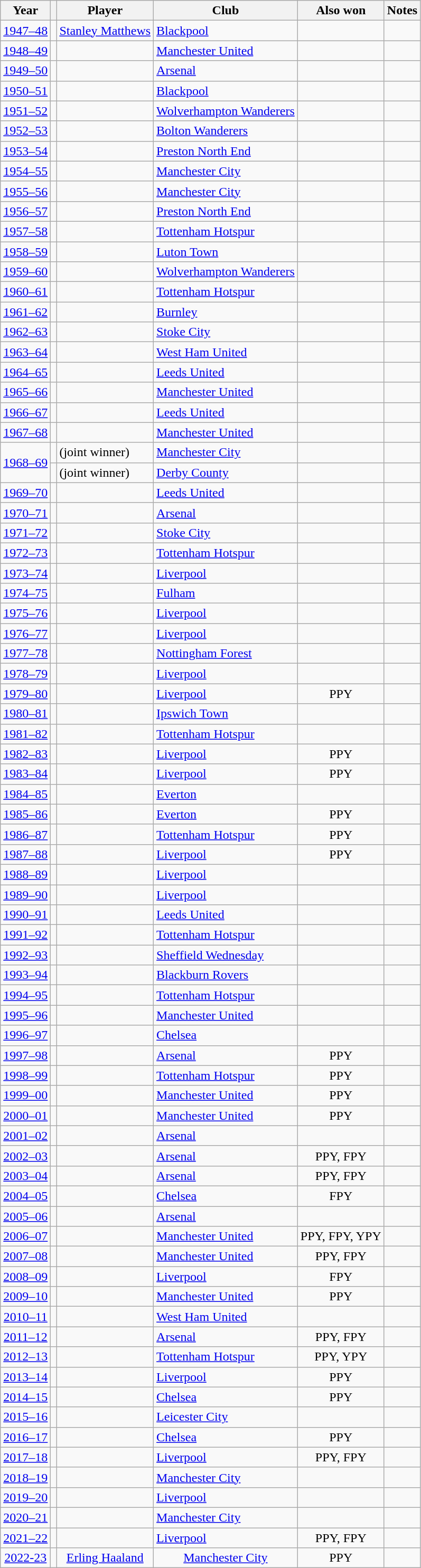<table class="sortable wikitable" style="text-align: center;">
<tr>
<th>Year</th>
<th></th>
<th>Player</th>
<th>Club</th>
<th class="unsortable">Also won</th>
<th class="unsortable" align=center>Notes</th>
</tr>
<tr>
<td><a href='#'>1947–48</a></td>
<td></td>
<td align=left><a href='#'>Stanley Matthews</a></td>
<td align=left><a href='#'>Blackpool</a></td>
<td></td>
<td></td>
</tr>
<tr>
<td><a href='#'>1948–49</a></td>
<td></td>
<td align=left></td>
<td align=left><a href='#'>Manchester United</a></td>
<td></td>
<td></td>
</tr>
<tr>
<td><a href='#'>1949–50</a></td>
<td></td>
<td align=left></td>
<td align=left><a href='#'>Arsenal</a></td>
<td></td>
<td></td>
</tr>
<tr>
<td><a href='#'>1950–51</a></td>
<td></td>
<td align=left></td>
<td align=left><a href='#'>Blackpool</a></td>
<td></td>
<td></td>
</tr>
<tr>
<td><a href='#'>1951–52</a></td>
<td></td>
<td align=left></td>
<td align=left><a href='#'>Wolverhampton Wanderers</a></td>
<td></td>
<td></td>
</tr>
<tr>
<td><a href='#'>1952–53</a></td>
<td></td>
<td align=left></td>
<td align=left><a href='#'>Bolton Wanderers</a></td>
<td></td>
<td></td>
</tr>
<tr>
<td><a href='#'>1953–54</a></td>
<td></td>
<td align=left></td>
<td align=left><a href='#'>Preston North End</a></td>
<td></td>
<td></td>
</tr>
<tr>
<td><a href='#'>1954–55</a></td>
<td></td>
<td align=left></td>
<td align=left><a href='#'>Manchester City</a></td>
<td></td>
<td></td>
</tr>
<tr>
<td><a href='#'>1955–56</a></td>
<td></td>
<td align=left></td>
<td align=left><a href='#'>Manchester City</a></td>
<td></td>
<td></td>
</tr>
<tr>
<td><a href='#'>1956–57</a></td>
<td></td>
<td align=left></td>
<td align=left><a href='#'>Preston North End</a></td>
<td></td>
<td></td>
</tr>
<tr>
<td><a href='#'>1957–58</a></td>
<td></td>
<td align=left></td>
<td align=left><a href='#'>Tottenham Hotspur</a></td>
<td></td>
<td></td>
</tr>
<tr>
<td><a href='#'>1958–59</a></td>
<td></td>
<td align=left></td>
<td align=left><a href='#'>Luton Town</a></td>
<td></td>
<td></td>
</tr>
<tr>
<td><a href='#'>1959–60</a></td>
<td></td>
<td align=left></td>
<td align=left><a href='#'>Wolverhampton Wanderers</a></td>
<td></td>
<td></td>
</tr>
<tr>
<td><a href='#'>1960–61</a></td>
<td></td>
<td align=left></td>
<td align=left><a href='#'>Tottenham Hotspur</a></td>
<td></td>
<td></td>
</tr>
<tr>
<td><a href='#'>1961–62</a></td>
<td></td>
<td align=left></td>
<td align=left><a href='#'>Burnley</a></td>
<td></td>
<td></td>
</tr>
<tr>
<td><a href='#'>1962–63</a></td>
<td></td>
<td align=left></td>
<td align=left><a href='#'>Stoke City</a></td>
<td></td>
<td></td>
</tr>
<tr>
<td><a href='#'>1963–64</a></td>
<td></td>
<td align=left></td>
<td align=left><a href='#'>West Ham United</a></td>
<td></td>
<td></td>
</tr>
<tr>
<td><a href='#'>1964–65</a></td>
<td></td>
<td align=left></td>
<td align=left><a href='#'>Leeds United</a></td>
<td></td>
<td></td>
</tr>
<tr>
<td><a href='#'>1965–66</a></td>
<td></td>
<td align=left></td>
<td align=left><a href='#'>Manchester United</a></td>
<td></td>
<td></td>
</tr>
<tr>
<td><a href='#'>1966–67</a></td>
<td></td>
<td align=left></td>
<td align=left><a href='#'>Leeds United</a></td>
<td></td>
<td></td>
</tr>
<tr>
<td><a href='#'>1967–68</a></td>
<td></td>
<td align=left></td>
<td align=left><a href='#'>Manchester United</a></td>
<td></td>
<td></td>
</tr>
<tr>
<td rowspan=2><a href='#'>1968–69</a></td>
<td></td>
<td align=left> (joint winner)</td>
<td align=left><a href='#'>Manchester City</a></td>
<td></td>
<td></td>
</tr>
<tr>
<td></td>
<td align=left> (joint winner)</td>
<td align=left><a href='#'>Derby County</a></td>
<td></td>
<td></td>
</tr>
<tr>
<td><a href='#'>1969–70</a></td>
<td></td>
<td align=left></td>
<td align=left><a href='#'>Leeds United</a></td>
<td></td>
<td></td>
</tr>
<tr>
<td><a href='#'>1970–71</a></td>
<td></td>
<td align=left></td>
<td align=left><a href='#'>Arsenal</a></td>
<td></td>
<td></td>
</tr>
<tr>
<td><a href='#'>1971–72</a></td>
<td></td>
<td align=left></td>
<td align=left><a href='#'>Stoke City</a></td>
<td></td>
<td></td>
</tr>
<tr>
<td><a href='#'>1972–73</a></td>
<td></td>
<td align=left></td>
<td align=left><a href='#'>Tottenham Hotspur</a></td>
<td></td>
<td></td>
</tr>
<tr>
<td><a href='#'>1973–74</a></td>
<td></td>
<td align=left></td>
<td align=left><a href='#'>Liverpool</a></td>
<td></td>
<td></td>
</tr>
<tr>
<td><a href='#'>1974–75</a></td>
<td></td>
<td align=left></td>
<td align=left><a href='#'>Fulham</a></td>
<td></td>
<td></td>
</tr>
<tr>
<td><a href='#'>1975–76</a></td>
<td></td>
<td align=left></td>
<td align=left><a href='#'>Liverpool</a></td>
<td></td>
<td></td>
</tr>
<tr>
<td><a href='#'>1976–77</a></td>
<td></td>
<td align=left></td>
<td align=left><a href='#'>Liverpool</a></td>
<td></td>
<td></td>
</tr>
<tr>
<td><a href='#'>1977–78</a></td>
<td></td>
<td align=left></td>
<td align=left><a href='#'>Nottingham Forest</a></td>
<td></td>
<td></td>
</tr>
<tr>
<td><a href='#'>1978–79</a></td>
<td></td>
<td align=left></td>
<td align=left><a href='#'>Liverpool</a></td>
<td></td>
<td></td>
</tr>
<tr>
<td><a href='#'>1979–80</a></td>
<td></td>
<td align=left></td>
<td align=left><a href='#'>Liverpool</a></td>
<td>PPY</td>
<td></td>
</tr>
<tr>
<td><a href='#'>1980–81</a></td>
<td></td>
<td align=left></td>
<td align=left><a href='#'>Ipswich Town</a></td>
<td></td>
<td></td>
</tr>
<tr>
<td><a href='#'>1981–82</a></td>
<td></td>
<td align=left></td>
<td align=left><a href='#'>Tottenham Hotspur</a></td>
<td></td>
<td></td>
</tr>
<tr>
<td><a href='#'>1982–83</a></td>
<td></td>
<td align=left></td>
<td align=left><a href='#'>Liverpool</a></td>
<td>PPY</td>
<td></td>
</tr>
<tr>
<td><a href='#'>1983–84</a></td>
<td></td>
<td align=left></td>
<td align=left><a href='#'>Liverpool</a></td>
<td>PPY</td>
<td></td>
</tr>
<tr>
<td><a href='#'>1984–85</a></td>
<td></td>
<td align=left></td>
<td align=left><a href='#'>Everton</a></td>
<td></td>
<td></td>
</tr>
<tr>
<td><a href='#'>1985–86</a></td>
<td></td>
<td align=left></td>
<td align=left><a href='#'>Everton</a></td>
<td>PPY</td>
<td></td>
</tr>
<tr>
<td><a href='#'>1986–87</a></td>
<td></td>
<td align=left></td>
<td align=left><a href='#'>Tottenham Hotspur</a></td>
<td>PPY</td>
<td></td>
</tr>
<tr>
<td><a href='#'>1987–88</a></td>
<td></td>
<td align=left></td>
<td align=left><a href='#'>Liverpool</a></td>
<td>PPY</td>
<td></td>
</tr>
<tr>
<td><a href='#'>1988–89</a></td>
<td></td>
<td align=left></td>
<td align=left><a href='#'>Liverpool</a></td>
<td></td>
<td></td>
</tr>
<tr>
<td><a href='#'>1989–90</a></td>
<td></td>
<td align=left></td>
<td align=left><a href='#'>Liverpool</a></td>
<td></td>
<td></td>
</tr>
<tr>
<td><a href='#'>1990–91</a></td>
<td></td>
<td align=left></td>
<td align=left><a href='#'>Leeds United</a></td>
<td></td>
<td></td>
</tr>
<tr>
<td><a href='#'>1991–92</a></td>
<td></td>
<td align=left></td>
<td align=left><a href='#'>Tottenham Hotspur</a></td>
<td></td>
<td></td>
</tr>
<tr>
<td><a href='#'>1992–93</a></td>
<td></td>
<td align=left></td>
<td align=left><a href='#'>Sheffield Wednesday</a></td>
<td></td>
<td></td>
</tr>
<tr>
<td><a href='#'>1993–94</a></td>
<td></td>
<td align=left></td>
<td align=left><a href='#'>Blackburn Rovers</a></td>
<td></td>
<td></td>
</tr>
<tr>
<td><a href='#'>1994–95</a></td>
<td></td>
<td align=left></td>
<td align=left><a href='#'>Tottenham Hotspur</a></td>
<td></td>
<td></td>
</tr>
<tr>
<td><a href='#'>1995–96</a></td>
<td></td>
<td align=left></td>
<td align=left><a href='#'>Manchester United</a></td>
<td></td>
<td></td>
</tr>
<tr>
<td><a href='#'>1996–97</a></td>
<td></td>
<td align=left></td>
<td align=left><a href='#'>Chelsea</a></td>
<td></td>
<td></td>
</tr>
<tr>
<td><a href='#'>1997–98</a></td>
<td></td>
<td align=left></td>
<td align=left><a href='#'>Arsenal</a></td>
<td>PPY</td>
<td></td>
</tr>
<tr>
<td><a href='#'>1998–99</a></td>
<td></td>
<td align=left></td>
<td align=left><a href='#'>Tottenham Hotspur</a></td>
<td>PPY</td>
<td></td>
</tr>
<tr>
<td><a href='#'>1999–00</a></td>
<td></td>
<td align=left></td>
<td align=left><a href='#'>Manchester United</a></td>
<td>PPY</td>
<td></td>
</tr>
<tr>
<td><a href='#'>2000–01</a></td>
<td></td>
<td align=left></td>
<td align=left><a href='#'>Manchester United</a></td>
<td>PPY</td>
<td></td>
</tr>
<tr>
<td><a href='#'>2001–02</a></td>
<td></td>
<td align=left></td>
<td align=left><a href='#'>Arsenal</a></td>
<td></td>
<td></td>
</tr>
<tr>
<td><a href='#'>2002–03</a></td>
<td></td>
<td align=left></td>
<td align=left><a href='#'>Arsenal</a></td>
<td>PPY, FPY</td>
<td></td>
</tr>
<tr>
<td><a href='#'>2003–04</a></td>
<td></td>
<td align=left></td>
<td align=left><a href='#'>Arsenal</a></td>
<td>PPY, FPY</td>
<td></td>
</tr>
<tr>
<td><a href='#'>2004–05</a></td>
<td></td>
<td align=left></td>
<td align=left><a href='#'>Chelsea</a></td>
<td>FPY</td>
<td></td>
</tr>
<tr>
<td><a href='#'>2005–06</a></td>
<td></td>
<td align=left></td>
<td align=left><a href='#'>Arsenal</a></td>
<td></td>
<td></td>
</tr>
<tr>
<td><a href='#'>2006–07</a></td>
<td></td>
<td align=left></td>
<td align=left><a href='#'>Manchester United</a></td>
<td>PPY, FPY, YPY</td>
<td></td>
</tr>
<tr>
<td><a href='#'>2007–08</a></td>
<td></td>
<td align=left></td>
<td align=left><a href='#'>Manchester United</a></td>
<td>PPY, FPY</td>
<td></td>
</tr>
<tr>
<td><a href='#'>2008–09</a></td>
<td></td>
<td align=left></td>
<td align=left><a href='#'>Liverpool</a></td>
<td>FPY</td>
<td></td>
</tr>
<tr>
<td><a href='#'>2009–10</a></td>
<td></td>
<td align=left></td>
<td align=left><a href='#'>Manchester United</a></td>
<td>PPY</td>
<td></td>
</tr>
<tr>
<td><a href='#'>2010–11</a></td>
<td></td>
<td align=left></td>
<td align=left><a href='#'>West Ham United</a></td>
<td></td>
<td></td>
</tr>
<tr>
<td><a href='#'>2011–12</a></td>
<td></td>
<td align=left></td>
<td align=left><a href='#'>Arsenal</a></td>
<td>PPY, FPY</td>
<td></td>
</tr>
<tr>
<td><a href='#'>2012–13</a></td>
<td></td>
<td align=left></td>
<td align=left><a href='#'>Tottenham Hotspur</a></td>
<td>PPY, YPY</td>
<td></td>
</tr>
<tr>
<td><a href='#'>2013–14</a></td>
<td></td>
<td align=left></td>
<td align=left><a href='#'>Liverpool</a></td>
<td>PPY</td>
<td></td>
</tr>
<tr>
<td><a href='#'>2014–15</a></td>
<td></td>
<td align=left></td>
<td align=left><a href='#'>Chelsea</a></td>
<td>PPY</td>
<td></td>
</tr>
<tr>
<td><a href='#'>2015–16</a></td>
<td></td>
<td align=left></td>
<td align=left><a href='#'>Leicester City</a></td>
<td></td>
<td></td>
</tr>
<tr>
<td><a href='#'>2016–17</a></td>
<td></td>
<td align=left></td>
<td align=left><a href='#'>Chelsea</a></td>
<td>PPY</td>
<td></td>
</tr>
<tr>
<td><a href='#'>2017–18</a></td>
<td></td>
<td align=left></td>
<td align=left><a href='#'>Liverpool</a></td>
<td>PPY, FPY</td>
<td></td>
</tr>
<tr>
<td><a href='#'>2018–19</a></td>
<td></td>
<td align=left></td>
<td align=left><a href='#'>Manchester City</a></td>
<td></td>
<td></td>
</tr>
<tr>
<td><a href='#'>2019–20</a></td>
<td></td>
<td align=left></td>
<td align=left><a href='#'>Liverpool</a></td>
<td></td>
<td></td>
</tr>
<tr>
<td><a href='#'>2020–21</a></td>
<td></td>
<td align=left></td>
<td align=left><a href='#'>Manchester City</a></td>
<td></td>
<td></td>
</tr>
<tr>
<td><a href='#'>2021–22</a></td>
<td></td>
<td align=left></td>
<td align=left><a href='#'>Liverpool</a></td>
<td>PPY, FPY</td>
<td></td>
</tr>
<tr>
<td><a href='#'>2022-23</a></td>
<td></td>
<td><a href='#'>Erling Haaland</a></td>
<td><a href='#'>Manchester City</a></td>
<td>PPY</td>
<td></td>
</tr>
</table>
